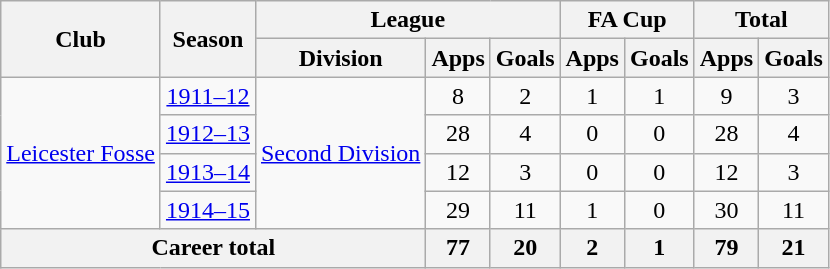<table class="wikitable" style="text-align: center;">
<tr>
<th rowspan="2">Club</th>
<th rowspan="2">Season</th>
<th colspan="3">League</th>
<th colspan="2">FA Cup</th>
<th colspan="2">Total</th>
</tr>
<tr>
<th>Division</th>
<th>Apps</th>
<th>Goals</th>
<th>Apps</th>
<th>Goals</th>
<th>Apps</th>
<th>Goals</th>
</tr>
<tr>
<td rowspan="4"><a href='#'>Leicester Fosse</a></td>
<td><a href='#'>1911–12</a></td>
<td rowspan="4"><a href='#'>Second Division</a></td>
<td>8</td>
<td>2</td>
<td>1</td>
<td>1</td>
<td>9</td>
<td>3</td>
</tr>
<tr>
<td><a href='#'>1912–13</a></td>
<td>28</td>
<td>4</td>
<td>0</td>
<td>0</td>
<td>28</td>
<td>4</td>
</tr>
<tr>
<td><a href='#'>1913–14</a></td>
<td>12</td>
<td>3</td>
<td>0</td>
<td>0</td>
<td>12</td>
<td>3</td>
</tr>
<tr>
<td><a href='#'>1914–15</a></td>
<td>29</td>
<td>11</td>
<td>1</td>
<td>0</td>
<td>30</td>
<td>11</td>
</tr>
<tr>
<th colspan="3">Career total</th>
<th>77</th>
<th>20</th>
<th>2</th>
<th>1</th>
<th>79</th>
<th>21</th>
</tr>
</table>
